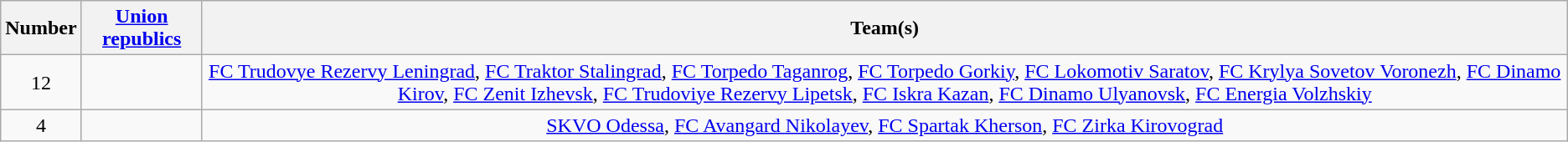<table class="wikitable" style="text-align:center">
<tr>
<th>Number</th>
<th><a href='#'>Union republics</a></th>
<th>Team(s)</th>
</tr>
<tr>
<td rowspan="1">12</td>
<td align="left"></td>
<td><a href='#'>FC Trudovye Rezervy Leningrad</a>, <a href='#'>FC Traktor Stalingrad</a>, <a href='#'>FC Torpedo Taganrog</a>, <a href='#'>FC Torpedo Gorkiy</a>, <a href='#'>FC Lokomotiv Saratov</a>, <a href='#'>FC Krylya Sovetov Voronezh</a>, <a href='#'>FC Dinamo Kirov</a>, <a href='#'>FC Zenit Izhevsk</a>, <a href='#'>FC Trudoviye Rezervy Lipetsk</a>, <a href='#'>FC Iskra Kazan</a>, <a href='#'>FC Dinamo Ulyanovsk</a>, <a href='#'>FC Energia Volzhskiy</a></td>
</tr>
<tr>
<td rowspan="1">4</td>
<td align="left"></td>
<td><a href='#'>SKVO Odessa</a>, <a href='#'>FC Avangard Nikolayev</a>, <a href='#'>FC Spartak Kherson</a>, <a href='#'>FC Zirka Kirovograd</a></td>
</tr>
</table>
